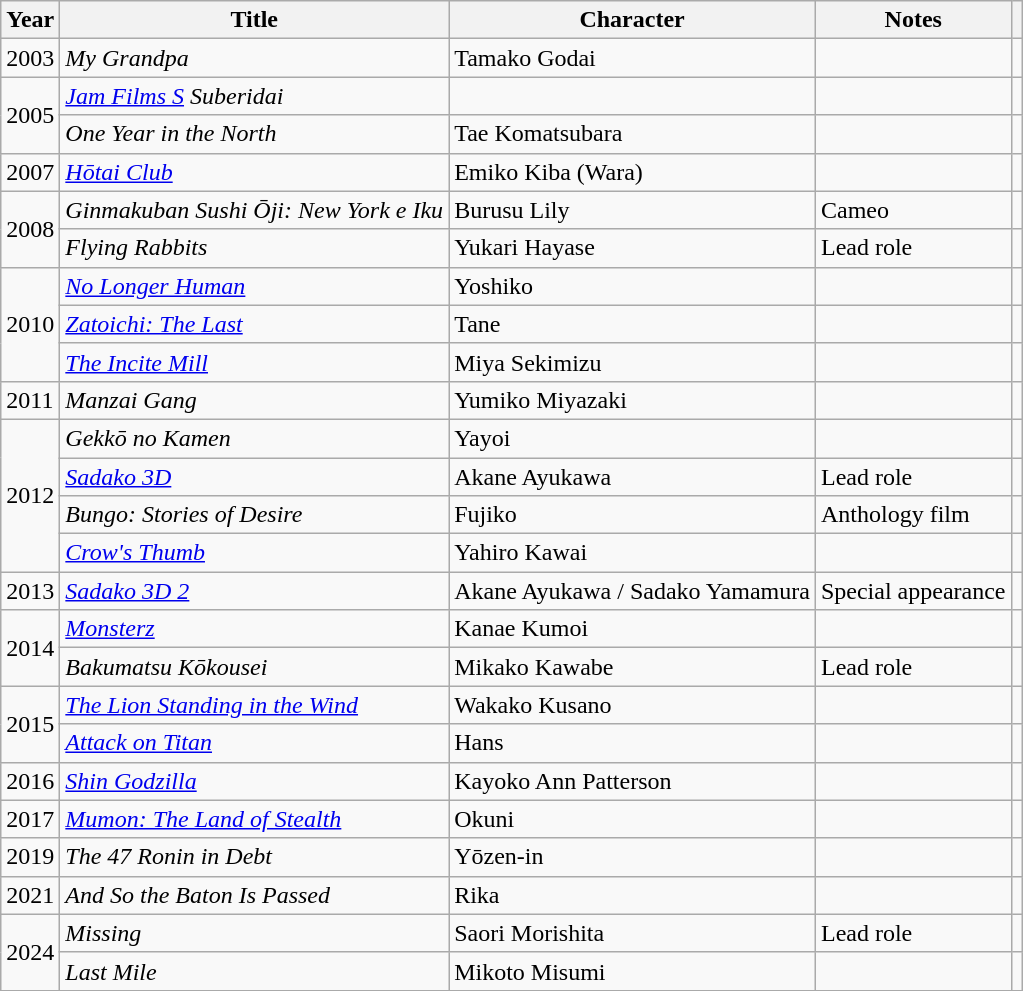<table class="wikitable">
<tr bgcolour="#E9E9E9">
<th>Year</th>
<th>Title</th>
<th>Character</th>
<th>Notes</th>
<th></th>
</tr>
<tr>
<td>2003</td>
<td><em>My Grandpa</em></td>
<td>Tamako Godai</td>
<td></td>
<td></td>
</tr>
<tr>
<td rowspan=2>2005</td>
<td><em><a href='#'>Jam Films S</a> Suberidai</em></td>
<td></td>
<td></td>
<td></td>
</tr>
<tr>
<td><em>One Year in the North</em></td>
<td>Tae Komatsubara</td>
<td></td>
<td></td>
</tr>
<tr>
<td>2007</td>
<td><em><a href='#'>Hōtai Club</a></em></td>
<td>Emiko Kiba (Wara)</td>
<td></td>
<td></td>
</tr>
<tr>
<td rowspan=2>2008</td>
<td><em>Ginmakuban Sushi Ōji: New York e Iku</em></td>
<td>Burusu Lily</td>
<td>Cameo</td>
<td></td>
</tr>
<tr>
<td><em>Flying Rabbits</em></td>
<td>Yukari Hayase</td>
<td>Lead role</td>
<td></td>
</tr>
<tr>
<td rowspan=3>2010</td>
<td><em><a href='#'>No Longer Human</a></em></td>
<td>Yoshiko</td>
<td></td>
<td></td>
</tr>
<tr>
<td><em><a href='#'>Zatoichi: The Last</a></em></td>
<td>Tane</td>
<td></td>
<td></td>
</tr>
<tr>
<td><em><a href='#'>The Incite Mill</a></em></td>
<td>Miya Sekimizu</td>
<td></td>
<td></td>
</tr>
<tr>
<td>2011</td>
<td><em>Manzai Gang</em></td>
<td>Yumiko Miyazaki</td>
<td></td>
<td></td>
</tr>
<tr>
<td rowspan=4>2012</td>
<td><em>Gekkō no Kamen</em></td>
<td>Yayoi</td>
<td></td>
<td></td>
</tr>
<tr>
<td><em><a href='#'>Sadako 3D</a></em></td>
<td>Akane Ayukawa</td>
<td>Lead role</td>
<td></td>
</tr>
<tr>
<td><em>Bungo: Stories of Desire</em></td>
<td>Fujiko</td>
<td>Anthology film</td>
<td></td>
</tr>
<tr>
<td><em><a href='#'>Crow's Thumb</a></em></td>
<td>Yahiro Kawai</td>
<td></td>
<td></td>
</tr>
<tr>
<td>2013</td>
<td><em><a href='#'>Sadako 3D 2</a></em></td>
<td>Akane Ayukawa / Sadako Yamamura</td>
<td>Special appearance</td>
<td></td>
</tr>
<tr>
<td rowspan=2>2014</td>
<td><em><a href='#'>Monsterz</a></em></td>
<td>Kanae Kumoi</td>
<td></td>
<td></td>
</tr>
<tr>
<td><em>Bakumatsu Kōkousei</em></td>
<td>Mikako Kawabe</td>
<td>Lead role</td>
<td></td>
</tr>
<tr>
<td rowspan=2>2015</td>
<td><em><a href='#'>The Lion Standing in the Wind</a></em></td>
<td>Wakako Kusano</td>
<td></td>
<td></td>
</tr>
<tr>
<td><em><a href='#'>Attack on Titan</a></em></td>
<td>Hans</td>
<td></td>
<td></td>
</tr>
<tr>
<td>2016</td>
<td><em><a href='#'>Shin Godzilla</a></em></td>
<td>Kayoko Ann Patterson</td>
<td></td>
<td></td>
</tr>
<tr>
<td>2017</td>
<td><em><a href='#'>Mumon: The Land of Stealth</a></em></td>
<td>Okuni</td>
<td></td>
<td></td>
</tr>
<tr>
<td>2019</td>
<td><em>The 47 Ronin in Debt</em></td>
<td>Yōzen-in</td>
<td></td>
<td></td>
</tr>
<tr>
<td>2021</td>
<td><em>And So the Baton Is Passed</em></td>
<td>Rika</td>
<td></td>
<td></td>
</tr>
<tr>
<td rowspan=2>2024</td>
<td><em>Missing</em></td>
<td>Saori Morishita</td>
<td>Lead role</td>
<td></td>
</tr>
<tr>
<td><em>Last Mile</em></td>
<td>Mikoto Misumi</td>
<td></td>
<td></td>
</tr>
<tr>
</tr>
</table>
